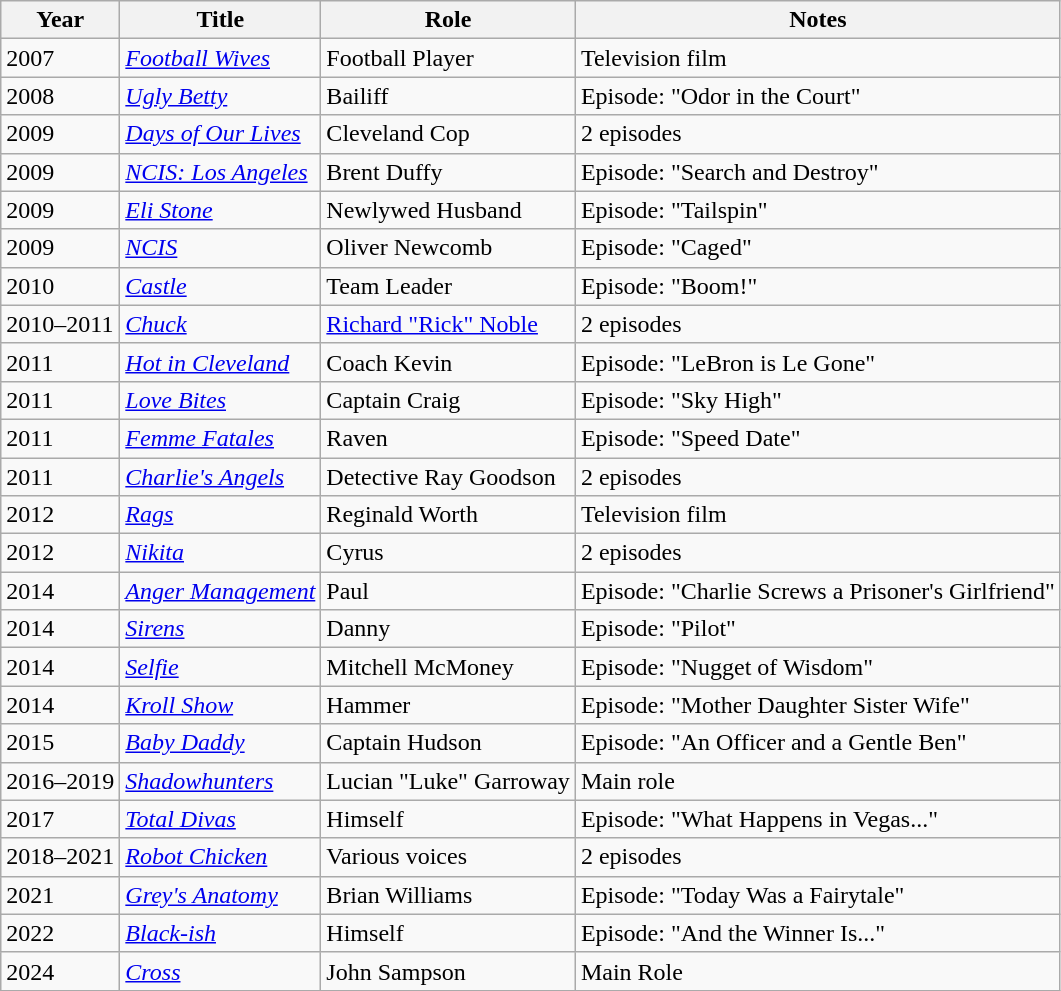<table class="wikitable sortable">
<tr>
<th>Year</th>
<th>Title</th>
<th>Role</th>
<th class="unsortable">Notes</th>
</tr>
<tr>
<td>2007</td>
<td><em><a href='#'>Football Wives</a></em></td>
<td>Football Player</td>
<td>Television film</td>
</tr>
<tr>
<td>2008</td>
<td><em><a href='#'>Ugly Betty</a></em></td>
<td>Bailiff</td>
<td>Episode: "Odor in the Court"</td>
</tr>
<tr>
<td>2009</td>
<td><em><a href='#'>Days of Our Lives</a></em></td>
<td>Cleveland Cop</td>
<td>2 episodes</td>
</tr>
<tr>
<td>2009</td>
<td><em><a href='#'>NCIS: Los Angeles</a></em></td>
<td>Brent Duffy</td>
<td>Episode: "Search and Destroy"</td>
</tr>
<tr>
<td>2009</td>
<td><em><a href='#'>Eli Stone</a></em></td>
<td>Newlywed Husband</td>
<td>Episode: "Tailspin"</td>
</tr>
<tr>
<td>2009</td>
<td><em><a href='#'>NCIS</a></em></td>
<td>Oliver Newcomb</td>
<td>Episode: "Caged"</td>
</tr>
<tr>
<td>2010</td>
<td><em><a href='#'>Castle</a></em></td>
<td>Team Leader</td>
<td>Episode: "Boom!"</td>
</tr>
<tr>
<td>2010–2011</td>
<td><em><a href='#'>Chuck</a></em></td>
<td><a href='#'>Richard "Rick" Noble</a></td>
<td>2 episodes</td>
</tr>
<tr>
<td>2011</td>
<td><em><a href='#'>Hot in Cleveland</a></em></td>
<td>Coach Kevin</td>
<td>Episode: "LeBron is Le Gone"</td>
</tr>
<tr>
<td>2011</td>
<td><em><a href='#'>Love Bites</a></em></td>
<td>Captain Craig</td>
<td>Episode: "Sky High"</td>
</tr>
<tr>
<td>2011</td>
<td><em><a href='#'>Femme Fatales</a></em></td>
<td>Raven</td>
<td>Episode: "Speed Date"</td>
</tr>
<tr>
<td>2011</td>
<td><em><a href='#'>Charlie's Angels</a></em></td>
<td>Detective Ray Goodson</td>
<td>2 episodes</td>
</tr>
<tr>
<td>2012</td>
<td><em><a href='#'>Rags</a></em></td>
<td>Reginald Worth</td>
<td>Television film</td>
</tr>
<tr>
<td>2012</td>
<td><em><a href='#'>Nikita</a></em></td>
<td>Cyrus</td>
<td>2 episodes</td>
</tr>
<tr>
<td>2014</td>
<td><em><a href='#'>Anger Management</a></em></td>
<td>Paul</td>
<td>Episode: "Charlie Screws a Prisoner's Girlfriend"</td>
</tr>
<tr>
<td>2014</td>
<td><em><a href='#'>Sirens</a></em></td>
<td>Danny</td>
<td>Episode: "Pilot"</td>
</tr>
<tr>
<td>2014</td>
<td><em><a href='#'>Selfie</a></em></td>
<td>Mitchell McMoney</td>
<td>Episode: "Nugget of Wisdom"</td>
</tr>
<tr>
<td>2014</td>
<td><em><a href='#'>Kroll Show</a></em></td>
<td>Hammer</td>
<td>Episode: "Mother Daughter Sister Wife"</td>
</tr>
<tr>
<td>2015</td>
<td><em><a href='#'>Baby Daddy</a></em></td>
<td>Captain Hudson</td>
<td>Episode: "An Officer and a Gentle Ben"</td>
</tr>
<tr>
<td>2016–2019</td>
<td><em><a href='#'>Shadowhunters</a></em></td>
<td>Lucian "Luke" Garroway</td>
<td>Main role</td>
</tr>
<tr>
<td>2017</td>
<td><em><a href='#'>Total Divas</a></em></td>
<td>Himself</td>
<td>Episode: "What Happens in Vegas..."</td>
</tr>
<tr>
<td>2018–2021</td>
<td><em><a href='#'>Robot Chicken</a></em></td>
<td>Various voices</td>
<td>2 episodes</td>
</tr>
<tr>
<td>2021</td>
<td><em><a href='#'>Grey's Anatomy</a></em></td>
<td>Brian Williams</td>
<td>Episode: "Today Was a Fairytale"</td>
</tr>
<tr>
<td>2022</td>
<td><em><a href='#'>Black-ish</a></em></td>
<td>Himself</td>
<td>Episode: "And the Winner Is..."</td>
</tr>
<tr>
<td>2024</td>
<td><em><a href='#'>Cross</a></em></td>
<td>John Sampson</td>
<td>Main Role</td>
</tr>
</table>
